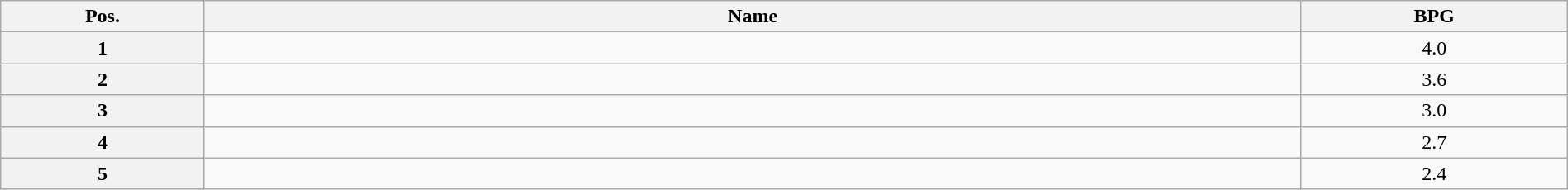<table class=wikitable width=100% style="text-align:center;">
<tr>
<th width="13%">Pos.</th>
<th width="70%">Name</th>
<th width="17%">BPG</th>
</tr>
<tr>
<th>1</th>
<td align=left></td>
<td>4.0</td>
</tr>
<tr>
<th>2</th>
<td align=left></td>
<td>3.6</td>
</tr>
<tr>
<th>3</th>
<td align=left></td>
<td>3.0</td>
</tr>
<tr>
<th>4</th>
<td align=left></td>
<td>2.7</td>
</tr>
<tr>
<th>5</th>
<td align=left></td>
<td>2.4</td>
</tr>
</table>
